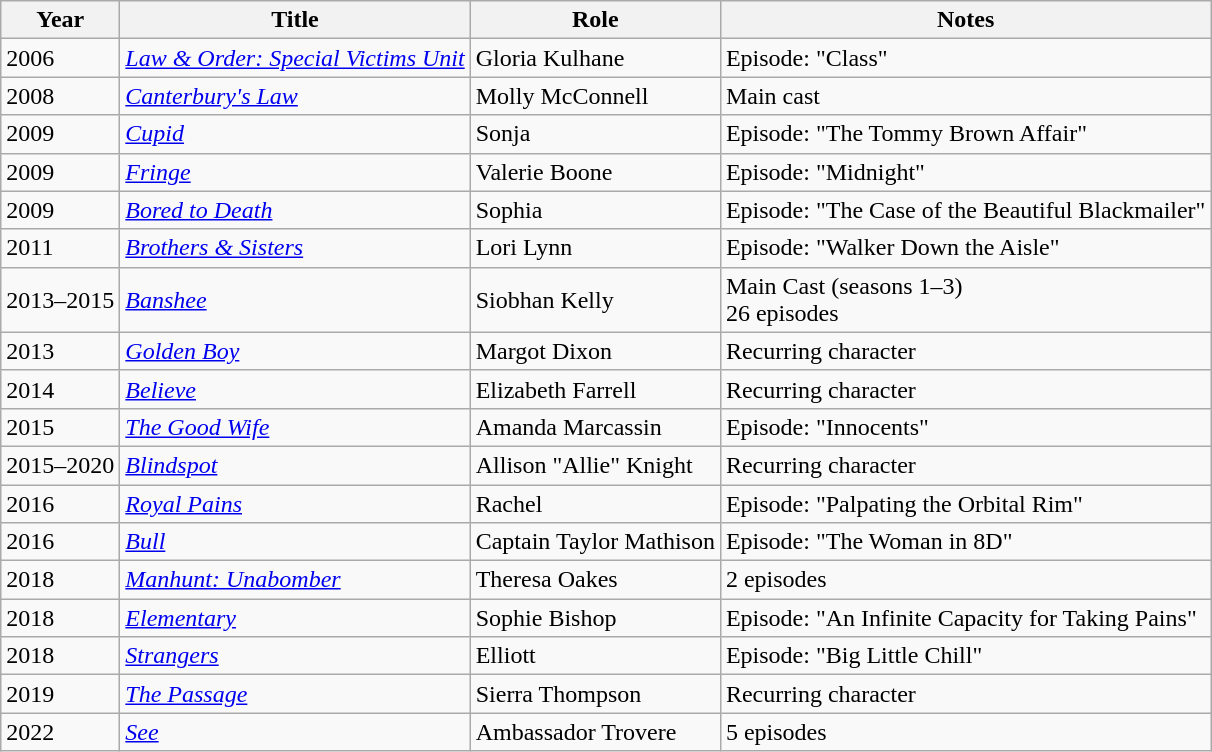<table class="wikitable">
<tr>
<th>Year</th>
<th>Title</th>
<th>Role</th>
<th>Notes</th>
</tr>
<tr>
<td>2006</td>
<td><em><a href='#'>Law & Order: Special Victims Unit</a></em></td>
<td>Gloria Kulhane</td>
<td>Episode: "Class"</td>
</tr>
<tr>
<td>2008</td>
<td><em><a href='#'>Canterbury's Law</a></em></td>
<td>Molly McConnell</td>
<td>Main cast</td>
</tr>
<tr>
<td>2009</td>
<td><em><a href='#'>Cupid</a></em></td>
<td>Sonja</td>
<td>Episode: "The Tommy Brown Affair"</td>
</tr>
<tr>
<td>2009</td>
<td><em><a href='#'>Fringe</a></em></td>
<td>Valerie Boone</td>
<td>Episode: "Midnight"</td>
</tr>
<tr>
<td>2009</td>
<td><em><a href='#'>Bored to Death</a></em></td>
<td>Sophia</td>
<td>Episode: "The Case of the Beautiful Blackmailer"</td>
</tr>
<tr>
<td>2011</td>
<td><em><a href='#'>Brothers & Sisters</a></em></td>
<td>Lori Lynn</td>
<td>Episode: "Walker Down the Aisle"</td>
</tr>
<tr>
<td>2013–2015</td>
<td><em><a href='#'>Banshee</a></em></td>
<td>Siobhan Kelly</td>
<td>Main Cast (seasons 1–3)<br>26 episodes</td>
</tr>
<tr>
<td>2013</td>
<td><em><a href='#'>Golden Boy</a></em></td>
<td>Margot Dixon</td>
<td>Recurring character</td>
</tr>
<tr>
<td>2014</td>
<td><em><a href='#'>Believe</a></em></td>
<td>Elizabeth Farrell</td>
<td>Recurring character</td>
</tr>
<tr>
<td>2015</td>
<td><em><a href='#'>The Good Wife</a></em></td>
<td>Amanda Marcassin</td>
<td>Episode: "Innocents"</td>
</tr>
<tr>
<td>2015–2020</td>
<td><em><a href='#'>Blindspot</a></em></td>
<td>Allison "Allie" Knight</td>
<td>Recurring character</td>
</tr>
<tr>
<td>2016</td>
<td><em><a href='#'>Royal Pains</a></em></td>
<td>Rachel</td>
<td>Episode: "Palpating the Orbital Rim"</td>
</tr>
<tr>
<td>2016</td>
<td><em><a href='#'>Bull</a></em></td>
<td>Captain Taylor Mathison</td>
<td>Episode: "The Woman in 8D"</td>
</tr>
<tr>
<td>2018</td>
<td><em><a href='#'>Manhunt: Unabomber</a></em></td>
<td>Theresa Oakes</td>
<td>2 episodes</td>
</tr>
<tr>
<td>2018</td>
<td><em><a href='#'>Elementary</a></em></td>
<td>Sophie Bishop</td>
<td>Episode: "An Infinite Capacity for Taking Pains"</td>
</tr>
<tr>
<td>2018</td>
<td><em><a href='#'>Strangers</a></em></td>
<td>Elliott</td>
<td>Episode: "Big Little Chill"</td>
</tr>
<tr>
<td>2019</td>
<td><em><a href='#'>The Passage</a></em></td>
<td>Sierra Thompson</td>
<td>Recurring character</td>
</tr>
<tr>
<td>2022</td>
<td><em><a href='#'>See</a></em></td>
<td>Ambassador Trovere</td>
<td>5 episodes</td>
</tr>
</table>
